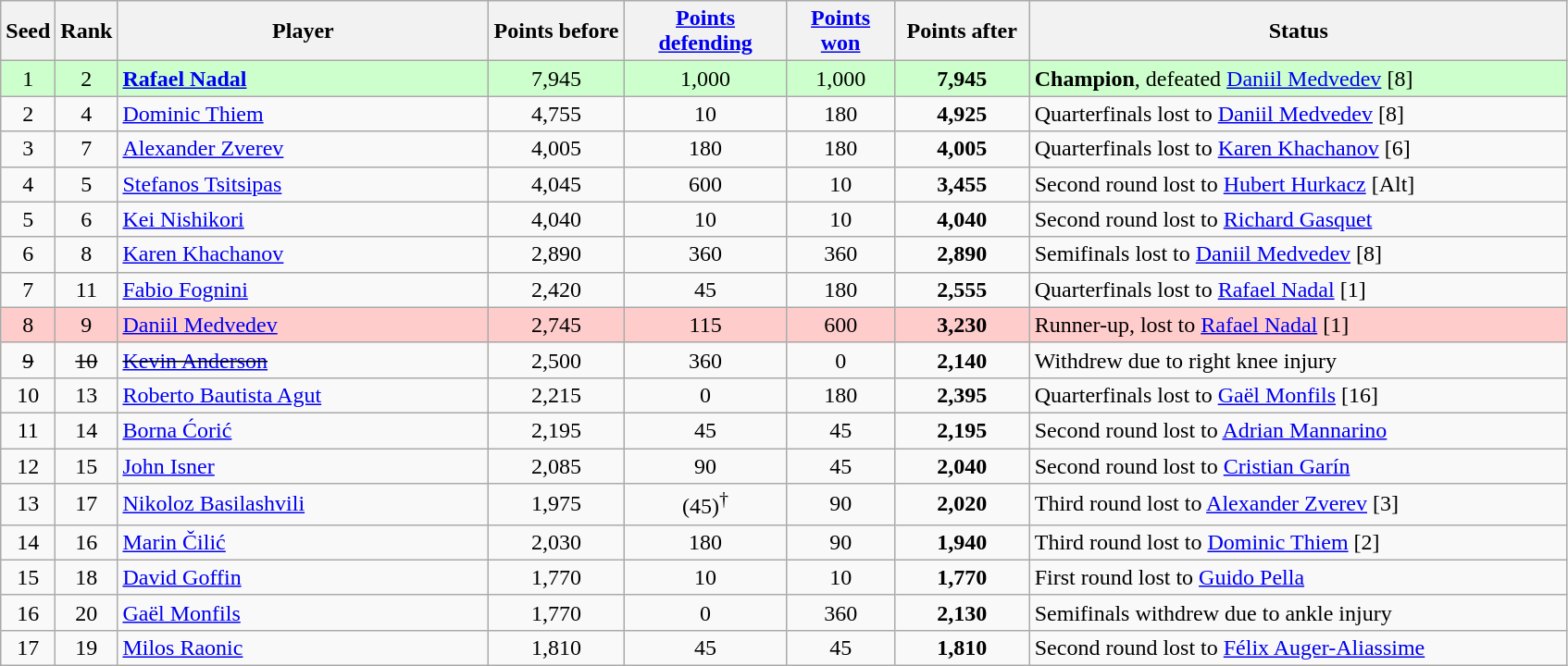<table class="wikitable sortable">
<tr>
<th style="width:30px;">Seed</th>
<th style="width:30px;">Rank</th>
<th style="width:260px;">Player</th>
<th style="width:90px;">Points before</th>
<th style="width:110px;"><a href='#'>Points defending</a></th>
<th style="width:70px;"><a href='#'>Points won</a></th>
<th style="width:90px;">Points after</th>
<th style="width:380px;">Status</th>
</tr>
<tr style="background:#cfc;">
<td style="text-align:center;">1</td>
<td style="text-align:center;">2</td>
<td> <strong><a href='#'>Rafael Nadal</a></strong></td>
<td style="text-align:center;">7,945</td>
<td style="text-align:center;">1,000</td>
<td style="text-align:center;">1,000</td>
<td style="text-align:center;"><strong>7,945</strong></td>
<td><strong>Champion</strong>, defeated  <a href='#'>Daniil Medvedev</a> [8]</td>
</tr>
<tr>
<td style="text-align:center;">2</td>
<td style="text-align:center;">4</td>
<td> <a href='#'>Dominic Thiem</a></td>
<td style="text-align:center;">4,755</td>
<td style="text-align:center;">10</td>
<td style="text-align:center;">180</td>
<td style="text-align:center;"><strong>4,925</strong></td>
<td>Quarterfinals lost to  <a href='#'>Daniil Medvedev</a> [8]</td>
</tr>
<tr>
<td style="text-align:center;">3</td>
<td style="text-align:center;">7</td>
<td> <a href='#'>Alexander Zverev</a></td>
<td style="text-align:center;">4,005</td>
<td style="text-align:center;">180</td>
<td style="text-align:center;">180</td>
<td style="text-align:center;"><strong>4,005</strong></td>
<td>Quarterfinals lost to  <a href='#'>Karen Khachanov</a> [6]</td>
</tr>
<tr>
<td style="text-align:center;">4</td>
<td style="text-align:center;">5</td>
<td> <a href='#'>Stefanos Tsitsipas</a></td>
<td style="text-align:center;">4,045</td>
<td style="text-align:center;">600</td>
<td style="text-align:center;">10</td>
<td style="text-align:center;"><strong>3,455</strong></td>
<td>Second round lost to  <a href='#'>Hubert Hurkacz</a> [Alt]</td>
</tr>
<tr>
<td style="text-align:center;">5</td>
<td style="text-align:center;">6</td>
<td> <a href='#'>Kei Nishikori</a></td>
<td style="text-align:center;">4,040</td>
<td style="text-align:center;">10</td>
<td style="text-align:center;">10</td>
<td style="text-align:center;"><strong>4,040</strong></td>
<td>Second round lost to  <a href='#'>Richard Gasquet</a></td>
</tr>
<tr>
<td style="text-align:center;">6</td>
<td style="text-align:center;">8</td>
<td> <a href='#'>Karen Khachanov</a></td>
<td style="text-align:center;">2,890</td>
<td style="text-align:center;">360</td>
<td style="text-align:center;">360</td>
<td style="text-align:center;"><strong>2,890</strong></td>
<td>Semifinals lost to  <a href='#'>Daniil Medvedev</a> [8]</td>
</tr>
<tr>
<td style="text-align:center;">7</td>
<td style="text-align:center;">11</td>
<td> <a href='#'>Fabio Fognini</a></td>
<td style="text-align:center;">2,420</td>
<td style="text-align:center;">45</td>
<td style="text-align:center;">180</td>
<td style="text-align:center;"><strong>2,555</strong></td>
<td>Quarterfinals lost to  <a href='#'>Rafael Nadal</a> [1]</td>
</tr>
<tr style="background:#fcc;">
<td style="text-align:center;">8</td>
<td style="text-align:center;">9</td>
<td> <a href='#'>Daniil Medvedev</a></td>
<td style="text-align:center;">2,745</td>
<td style="text-align:center;">115</td>
<td style="text-align:center;">600</td>
<td style="text-align:center;"><strong>3,230</strong></td>
<td>Runner-up, lost to  <a href='#'>Rafael Nadal</a> [1]</td>
</tr>
<tr>
<td style="text-align:center;"><s>9</s></td>
<td style="text-align:center;"><s>10</s></td>
<td><s> <a href='#'>Kevin Anderson</a></s></td>
<td style="text-align:center;">2,500</td>
<td style="text-align:center;">360</td>
<td style="text-align:center;">0</td>
<td style="text-align:center;"><strong>2,140</strong></td>
<td>Withdrew due to right knee injury</td>
</tr>
<tr>
<td style="text-align:center;">10</td>
<td style="text-align:center;">13</td>
<td> <a href='#'>Roberto Bautista Agut</a></td>
<td style="text-align:center;">2,215</td>
<td style="text-align:center;">0</td>
<td style="text-align:center;">180</td>
<td style="text-align:center;"><strong>2,395</strong></td>
<td>Quarterfinals lost to  <a href='#'>Gaël Monfils</a> [16]</td>
</tr>
<tr>
<td style="text-align:center;">11</td>
<td style="text-align:center;">14</td>
<td> <a href='#'>Borna Ćorić</a></td>
<td style="text-align:center;">2,195</td>
<td style="text-align:center;">45</td>
<td style="text-align:center;">45</td>
<td style="text-align:center;"><strong>2,195</strong></td>
<td>Second round lost to  <a href='#'>Adrian Mannarino</a></td>
</tr>
<tr>
<td style="text-align:center;">12</td>
<td style="text-align:center;">15</td>
<td> <a href='#'>John Isner</a></td>
<td style="text-align:center;">2,085</td>
<td style="text-align:center;">90</td>
<td style="text-align:center;">45</td>
<td style="text-align:center;"><strong>2,040</strong></td>
<td>Second round lost to  <a href='#'>Cristian Garín</a></td>
</tr>
<tr>
<td style="text-align:center;">13</td>
<td style="text-align:center;">17</td>
<td> <a href='#'>Nikoloz Basilashvili</a></td>
<td style="text-align:center;">1,975</td>
<td style="text-align:center;">(45)<sup>†</sup></td>
<td style="text-align:center;">90</td>
<td style="text-align:center;"><strong>2,020</strong></td>
<td>Third round lost to  <a href='#'>Alexander Zverev</a> [3]</td>
</tr>
<tr>
<td style="text-align:center;">14</td>
<td style="text-align:center;">16</td>
<td> <a href='#'>Marin Čilić</a></td>
<td style="text-align:center;">2,030</td>
<td style="text-align:center;">180</td>
<td style="text-align:center;">90</td>
<td style="text-align:center;"><strong>1,940</strong></td>
<td>Third round lost to  <a href='#'>Dominic Thiem</a> [2]</td>
</tr>
<tr>
<td style="text-align:center;">15</td>
<td style="text-align:center;">18</td>
<td> <a href='#'>David Goffin</a></td>
<td style="text-align:center;">1,770</td>
<td style="text-align:center;">10</td>
<td style="text-align:center;">10</td>
<td style="text-align:center;"><strong>1,770</strong></td>
<td>First round lost to  <a href='#'>Guido Pella</a></td>
</tr>
<tr>
<td style="text-align:center;">16</td>
<td style="text-align:center;">20</td>
<td> <a href='#'>Gaël Monfils</a></td>
<td style="text-align:center;">1,770</td>
<td style="text-align:center;">0</td>
<td style="text-align:center;">360</td>
<td style="text-align:center;"><strong>2,130</strong></td>
<td>Semifinals withdrew due to ankle injury</td>
</tr>
<tr>
<td style="text-align:center;">17</td>
<td style="text-align:center;">19</td>
<td> <a href='#'>Milos Raonic</a></td>
<td style="text-align:center;">1,810</td>
<td style="text-align:center;">45</td>
<td style="text-align:center;">45</td>
<td style="text-align:center;"><strong>1,810</strong></td>
<td>Second round lost to  <a href='#'>Félix Auger-Aliassime</a></td>
</tr>
</table>
